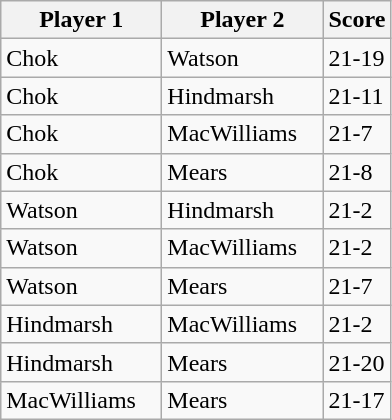<table class="wikitable">
<tr>
<th width=100>Player 1</th>
<th width=100>Player 2</th>
<th width=20>Score</th>
</tr>
<tr>
<td>Chok</td>
<td>Watson</td>
<td>21-19</td>
</tr>
<tr>
<td>Chok</td>
<td>Hindmarsh</td>
<td>21-11</td>
</tr>
<tr>
<td>Chok</td>
<td>MacWilliams</td>
<td>21-7</td>
</tr>
<tr>
<td>Chok</td>
<td>Mears</td>
<td>21-8</td>
</tr>
<tr>
<td>Watson</td>
<td>Hindmarsh</td>
<td>21-2</td>
</tr>
<tr>
<td>Watson</td>
<td>MacWilliams</td>
<td>21-2</td>
</tr>
<tr>
<td>Watson</td>
<td>Mears</td>
<td>21-7</td>
</tr>
<tr>
<td>Hindmarsh</td>
<td>MacWilliams</td>
<td>21-2</td>
</tr>
<tr>
<td>Hindmarsh</td>
<td>Mears</td>
<td>21-20</td>
</tr>
<tr>
<td>MacWilliams</td>
<td>Mears</td>
<td>21-17</td>
</tr>
</table>
